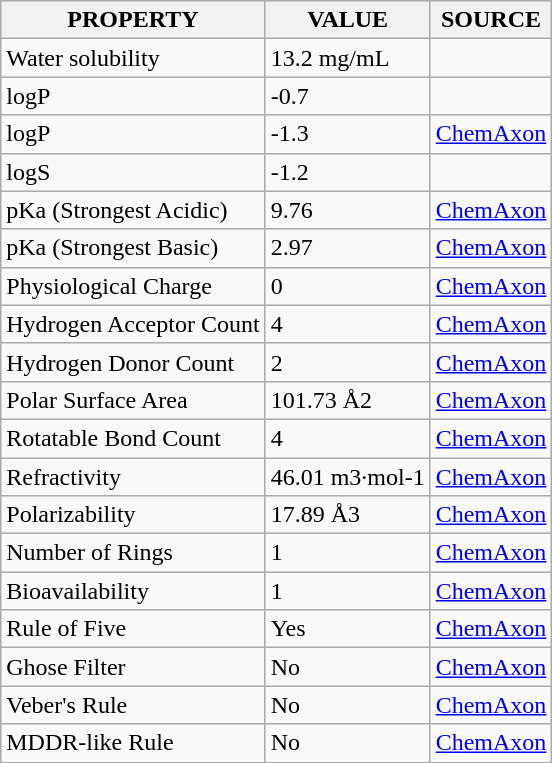<table class="wikitable">
<tr>
<th>PROPERTY</th>
<th>VALUE</th>
<th>SOURCE</th>
</tr>
<tr>
<td>Water solubility</td>
<td>13.2 mg/mL</td>
<td></td>
</tr>
<tr>
<td>logP</td>
<td>-0.7</td>
<td></td>
</tr>
<tr>
<td>logP</td>
<td>-1.3</td>
<td><a href='#'>ChemAxon</a></td>
</tr>
<tr>
<td>logS</td>
<td>-1.2</td>
<td></td>
</tr>
<tr>
<td>pKa (Strongest Acidic)</td>
<td>9.76</td>
<td><a href='#'>ChemAxon</a></td>
</tr>
<tr>
<td>pKa (Strongest Basic)</td>
<td>2.97</td>
<td><a href='#'>ChemAxon</a></td>
</tr>
<tr>
<td>Physiological Charge</td>
<td>0</td>
<td><a href='#'>ChemAxon</a></td>
</tr>
<tr>
<td>Hydrogen Acceptor Count</td>
<td>4</td>
<td><a href='#'>ChemAxon</a></td>
</tr>
<tr>
<td>Hydrogen Donor Count</td>
<td>2</td>
<td><a href='#'>ChemAxon</a></td>
</tr>
<tr>
<td>Polar Surface Area</td>
<td>101.73 Å2</td>
<td><a href='#'>ChemAxon</a></td>
</tr>
<tr>
<td>Rotatable Bond Count</td>
<td>4</td>
<td><a href='#'>ChemAxon</a></td>
</tr>
<tr>
<td>Refractivity</td>
<td>46.01 m3·mol-1</td>
<td><a href='#'>ChemAxon</a></td>
</tr>
<tr>
<td>Polarizability</td>
<td>17.89 Å3</td>
<td><a href='#'>ChemAxon</a></td>
</tr>
<tr>
<td>Number of Rings</td>
<td>1</td>
<td><a href='#'>ChemAxon</a></td>
</tr>
<tr>
<td>Bioavailability</td>
<td>1</td>
<td><a href='#'>ChemAxon</a></td>
</tr>
<tr>
<td>Rule of Five</td>
<td>Yes</td>
<td><a href='#'>ChemAxon</a></td>
</tr>
<tr>
<td>Ghose Filter</td>
<td>No</td>
<td><a href='#'>ChemAxon</a></td>
</tr>
<tr>
<td>Veber's Rule</td>
<td>No</td>
<td><a href='#'>ChemAxon</a></td>
</tr>
<tr>
<td>MDDR-like Rule</td>
<td>No</td>
<td><a href='#'>ChemAxon</a></td>
</tr>
</table>
